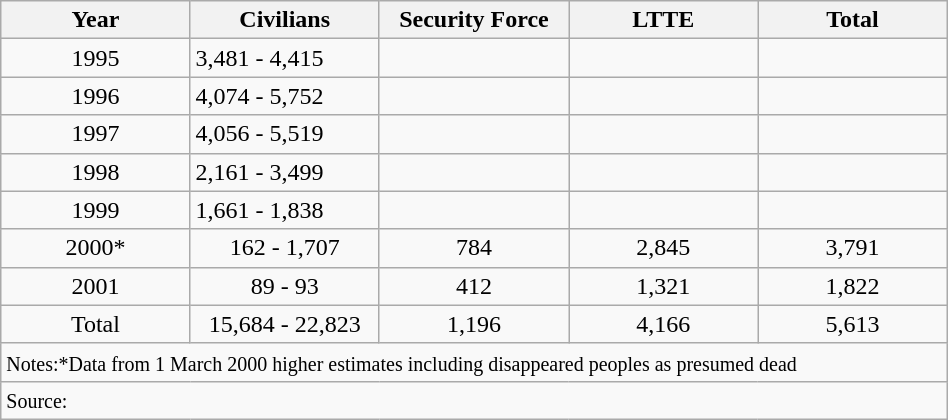<table style="width:50%;" class="wikitable" border="1">
<tr>
<th width=18%>Year</th>
<th width=18%>Civilians</th>
<th width=18%>Security Force</th>
<th width=18%>LTTE</th>
<th width=18%>Total</th>
</tr>
<tr>
<td align="center">1995</td>
<td>3,481 - 4,415</td>
<td></td>
<td></td>
<td></td>
</tr>
<tr>
<td align="center">1996</td>
<td>4,074 - 5,752</td>
<td></td>
<td></td>
<td></td>
</tr>
<tr>
<td align="center">1997</td>
<td>4,056 - 5,519</td>
<td></td>
<td></td>
<td></td>
</tr>
<tr>
<td align="center">1998</td>
<td>2,161 - 3,499</td>
<td></td>
<td></td>
<td></td>
</tr>
<tr>
<td align="center">1999</td>
<td>1,661 - 1,838</td>
<td></td>
<td></td>
<td></td>
</tr>
<tr>
<td align="center">2000*</td>
<td align="center">162 - 1,707</td>
<td align="center">784</td>
<td align="center">2,845</td>
<td align="center">3,791</td>
</tr>
<tr>
<td align="center">2001</td>
<td align="center">89 - 93</td>
<td align="center">412</td>
<td align="center">1,321</td>
<td align="center">1,822</td>
</tr>
<tr>
<td align="center">Total</td>
<td align="center">15,684 - 22,823</td>
<td align="center">1,196</td>
<td align="center">4,166</td>
<td align="center">5,613</td>
</tr>
<tr>
<td align=left colspan=5><small>Notes:*Data from 1 March 2000  higher estimates including disappeared peoples as presumed dead</small></td>
</tr>
<tr>
<td align=left colspan=5><small>Source:</small></td>
</tr>
</table>
